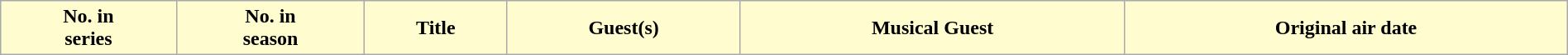<table class="wikitable plainrowheaders" style="width:100%;">
<tr>
<th style="background:#FFFDD0; color:#000;">No. in<br>series</th>
<th style="background:#FFFDD0; color:#000;">No. in<br>season</th>
<th style="background:#FFFDD0; color:#000;">Title</th>
<th style="background:#FFFDD0; color:#000;">Guest(s)</th>
<th style="background:#FFFDD0; color:#000;">Musical Guest</th>
<th style="background:#FFFDD0; color:#000;">Original air date<br>






</th>
</tr>
</table>
